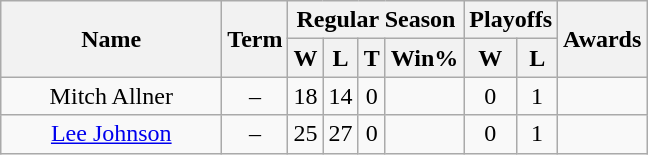<table class="wikitable">
<tr>
<th rowspan="2" style="width:140px;">Name</th>
<th rowspan="2">Term</th>
<th colspan="4">Regular Season</th>
<th colspan="2">Playoffs</th>
<th rowspan="2">Awards</th>
</tr>
<tr>
<th>W</th>
<th>L</th>
<th>T</th>
<th>Win%</th>
<th>W</th>
<th>L</th>
</tr>
<tr>
<td style="text-align:center;">Mitch Allner</td>
<td style="text-align:center;">–</td>
<td style="text-align:center;">18</td>
<td style="text-align:center;">14</td>
<td style="text-align:center;">0</td>
<td style="text-align:center;"></td>
<td style="text-align:center;">0</td>
<td style="text-align:center;">1</td>
<td style="text-align:center;"></td>
</tr>
<tr>
<td style="text-align:center;"><a href='#'>Lee Johnson</a></td>
<td style="text-align:center;">–</td>
<td style="text-align:center;">25</td>
<td style="text-align:center;">27</td>
<td style="text-align:center;">0</td>
<td style="text-align:center;"></td>
<td style="text-align:center;">0</td>
<td style="text-align:center;">1</td>
<td style="text-align:center;"></td>
</tr>
</table>
